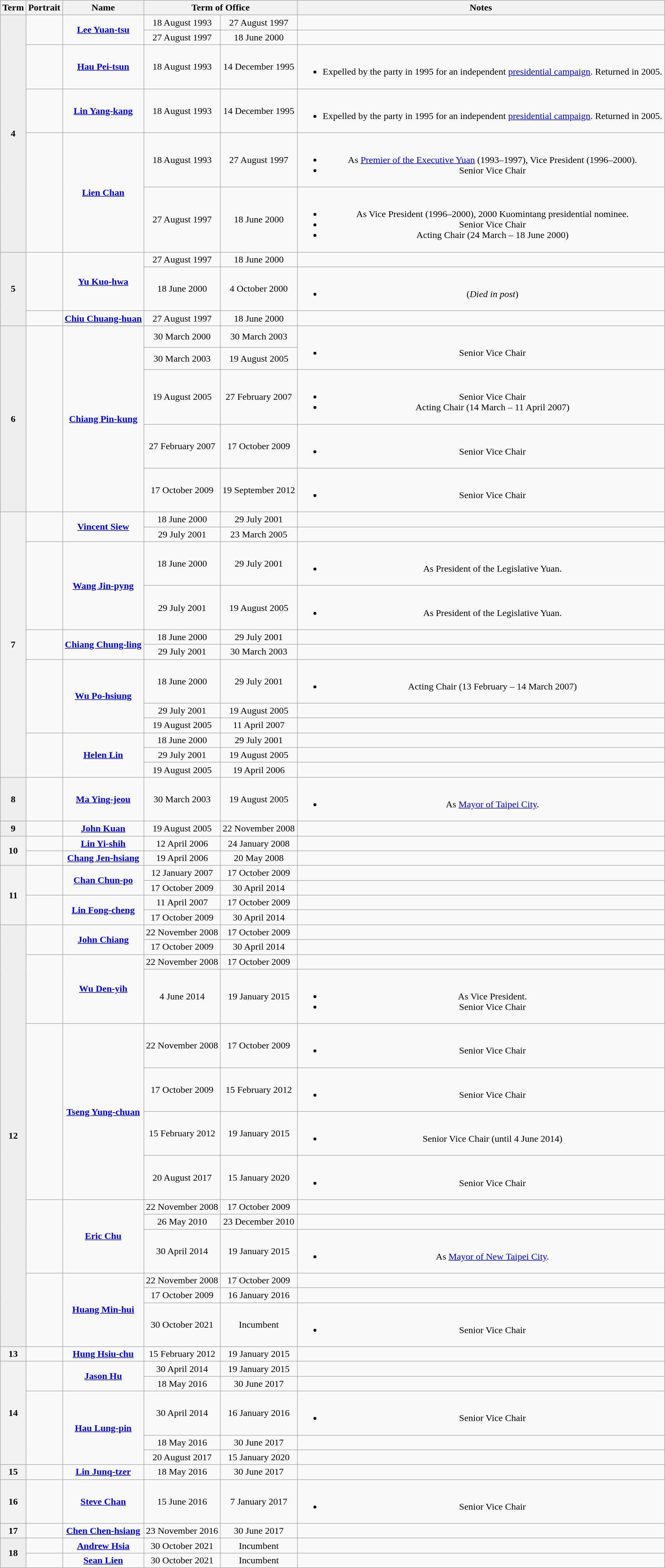<table class="wikitable" style="text-align:center;">
<tr>
<th>Term</th>
<th>Portrait</th>
<th>Name</th>
<th colspan=2>Term of Office</th>
<th>Notes</th>
</tr>
<tr>
<th rowspan="6" style="background:#eee">4</th>
<td rowspan="2"></td>
<td rowspan="2"><strong><a href='#'>Lee Yuan-tsu</a></strong></td>
<td>18 August 1993</td>
<td>27 August 1997</td>
<td></td>
</tr>
<tr>
<td>27 August 1997</td>
<td>18 June 2000</td>
<td></td>
</tr>
<tr>
<td></td>
<td><strong><a href='#'>Hau Pei-tsun</a></strong></td>
<td>18 August 1993</td>
<td>14 December 1995</td>
<td><br><ul><li>Expelled by the party in 1995 for an independent <a href='#'>presidential campaign</a>. Returned in 2005.</li></ul></td>
</tr>
<tr>
<td></td>
<td><strong><a href='#'>Lin Yang-kang</a></strong></td>
<td>18 August 1993</td>
<td>14 December 1995</td>
<td><br><ul><li>Expelled by the party in 1995 for an independent <a href='#'>presidential campaign</a>. Returned in 2005.</li></ul></td>
</tr>
<tr>
<td rowspan="2"></td>
<td rowspan="2"><strong><a href='#'>Lien Chan</a></strong></td>
<td>18 August 1993</td>
<td>27 August 1997</td>
<td><br><ul><li>As <a href='#'>Premier of the Executive Yuan</a> (1993–1997), Vice President (1996–2000).</li><li>Senior Vice Chair</li></ul></td>
</tr>
<tr>
<td>27 August 1997</td>
<td>18 June 2000</td>
<td><br><ul><li>As Vice President (1996–2000), 2000 Kuomintang presidential nominee.</li><li>Senior Vice Chair</li><li>Acting Chair (24 March – 18 June 2000)</li></ul></td>
</tr>
<tr>
<th rowspan="3" style="background:#eee">5</th>
<td rowspan="2"></td>
<td rowspan="2"><strong><a href='#'>Yu Kuo-hwa</a></strong></td>
<td>27 August 1997</td>
<td>18 June 2000</td>
<td></td>
</tr>
<tr>
<td>18 June 2000</td>
<td>4 October 2000</td>
<td><br><ul><li>(<em>Died in post</em>)</li></ul></td>
</tr>
<tr>
<td></td>
<td><strong><a href='#'>Chiu Chuang-huan</a></strong></td>
<td>27 August 1997</td>
<td>18 June 2000</td>
<td></td>
</tr>
<tr>
<th rowspan="5" style="background:#eee">6</th>
<td rowspan="5"></td>
<td rowspan="5"><strong><a href='#'>Chiang Pin-kung</a></strong></td>
<td>30 March 2000</td>
<td>30 March 2003</td>
<td rowspan="2"><br><ul><li>Senior Vice Chair</li></ul></td>
</tr>
<tr>
<td>30 March 2003</td>
<td>19 August 2005</td>
</tr>
<tr>
<td>19 August 2005</td>
<td>27 February 2007</td>
<td><br><ul><li>Senior Vice Chair</li><li>Acting Chair (14 March – 11 April 2007)</li></ul></td>
</tr>
<tr>
<td>27 February 2007</td>
<td>17 October 2009</td>
<td><br><ul><li>Senior Vice Chair</li></ul></td>
</tr>
<tr>
<td>17 October 2009</td>
<td>19 September 2012</td>
<td><br><ul><li>Senior Vice Chair</li></ul></td>
</tr>
<tr>
<th rowspan="12">7</th>
<td rowspan="2"></td>
<td rowspan="2"><strong><a href='#'>Vincent Siew<br></a></strong></td>
<td>18 June 2000</td>
<td>29 July 2001</td>
<td></td>
</tr>
<tr>
<td>29 July 2001</td>
<td>23 March 2005</td>
<td></td>
</tr>
<tr>
<td rowspan="2"></td>
<td rowspan="2"><strong><a href='#'>Wang Jin-pyng</a></strong></td>
<td>18 June 2000</td>
<td>29 July 2001</td>
<td><br><ul><li>As President of the Legislative Yuan.</li></ul></td>
</tr>
<tr>
<td>29 July 2001</td>
<td>19 August 2005</td>
<td><br><ul><li>As President of the Legislative Yuan.</li></ul></td>
</tr>
<tr>
<td rowspan="2"></td>
<td rowspan="2"><strong><a href='#'>Chiang Chung-ling</a></strong></td>
<td>18 June 2000</td>
<td>29 July 2001</td>
<td></td>
</tr>
<tr>
<td>29 July 2001</td>
<td>30 March 2003</td>
<td></td>
</tr>
<tr>
<td rowspan="3"></td>
<td rowspan="3"><strong><a href='#'>Wu Po-hsiung</a></strong></td>
<td>18 June 2000</td>
<td>29 July 2001</td>
<td><br><ul><li>Acting Chair (13 February – 14 March 2007)</li></ul></td>
</tr>
<tr>
<td>29 July 2001</td>
<td>19 August 2005</td>
<td></td>
</tr>
<tr>
<td>19 August 2005</td>
<td>11 April 2007</td>
<td></td>
</tr>
<tr>
<td rowspan="3"></td>
<td rowspan="3"><strong><a href='#'>Helen Lin<br></a></strong></td>
<td>18 June 2000</td>
<td>29 July 2001</td>
<td></td>
</tr>
<tr>
<td>29 July 2001</td>
<td>19 August 2005</td>
<td></td>
</tr>
<tr>
<td>19 August 2005</td>
<td>19 April 2006</td>
<td></td>
</tr>
<tr>
<th style="background:#eee">8</th>
<td></td>
<td><strong><a href='#'>Ma Ying-jeou</a></strong></td>
<td>30 March 2003</td>
<td>19 August 2005</td>
<td><br><ul><li>As <a href='#'>Mayor of Taipei City</a>.</li></ul></td>
</tr>
<tr>
<th style="background:#eee">9</th>
<td></td>
<td><strong><a href='#'>John Kuan<br></a></strong></td>
<td>19 August 2005</td>
<td>22 November 2008</td>
<td></td>
</tr>
<tr>
<th rowspan="2">10</th>
<td></td>
<td><strong><a href='#'>Lin Yi-shih</a></strong></td>
<td>12 April 2006</td>
<td>24 January 2008</td>
<td></td>
</tr>
<tr>
<td></td>
<td><strong><a href='#'>Chang Jen-hsiang</a></strong></td>
<td>19 April 2006</td>
<td>20 May 2008</td>
<td></td>
</tr>
<tr>
<th rowspan="4">11</th>
<td rowspan="2"></td>
<td rowspan="2"><strong><a href='#'>Chan Chun-po</a></strong></td>
<td>12 January 2007</td>
<td>17 October 2009</td>
<td></td>
</tr>
<tr>
<td>17 October 2009</td>
<td>30 April 2014</td>
<td></td>
</tr>
<tr>
<td rowspan="2"></td>
<td rowspan="2"><strong><a href='#'>Lin Fong-cheng</a></strong></td>
<td>11 April 2007</td>
<td>17 October 2009</td>
<td></td>
</tr>
<tr>
<td>17 October 2009</td>
<td>30 April 2014</td>
<td></td>
</tr>
<tr>
<th rowspan="14" style="background:#eee">12</th>
<td rowspan="2"></td>
<td rowspan="2"><strong><a href='#'>John Chiang<br></a></strong></td>
<td>22 November 2008</td>
<td>17 October 2009</td>
<td></td>
</tr>
<tr>
<td>17 October 2009</td>
<td>30 April 2014</td>
<td></td>
</tr>
<tr>
<td rowspan="2"></td>
<td rowspan="2"><strong><a href='#'>Wu Den-yih</a></strong></td>
<td>22 November 2008</td>
<td>17 October 2009</td>
<td></td>
</tr>
<tr>
<td>4 June 2014</td>
<td>19 January 2015</td>
<td><br><ul><li>As Vice President.</li><li>Senior Vice Chair</li></ul></td>
</tr>
<tr>
<td rowspan="4"></td>
<td rowspan="4"><strong><a href='#'>Tseng Yung-chuan</a></strong></td>
<td>22 November 2008</td>
<td>17 October 2009</td>
<td><br><ul><li>Senior Vice Chair</li></ul></td>
</tr>
<tr>
<td>17 October 2009</td>
<td>15 February 2012</td>
<td><br><ul><li>Senior Vice Chair</li></ul></td>
</tr>
<tr>
<td>15 February 2012</td>
<td>19 January 2015</td>
<td><br><ul><li>Senior Vice Chair (until 4 June 2014)</li></ul></td>
</tr>
<tr>
<td>20 August 2017</td>
<td>15 January 2020</td>
<td><br><ul><li>Senior Vice Chair</li></ul></td>
</tr>
<tr>
<td rowspan="3"></td>
<td rowspan="3"><strong><a href='#'>Eric Chu<br></a></strong></td>
<td>22 November 2008</td>
<td>17 October 2009</td>
<td></td>
</tr>
<tr>
<td>26 May 2010</td>
<td>23 December 2010</td>
<td></td>
</tr>
<tr>
<td>30 April 2014</td>
<td>19 January 2015</td>
<td><br><ul><li>As <a href='#'>Mayor of New Taipei City</a>.</li></ul></td>
</tr>
<tr>
<td rowspan="3"></td>
<td rowspan="3"><strong><a href='#'>Huang Min-hui</a></strong></td>
<td>22 November 2008</td>
<td>17 October 2009</td>
<td></td>
</tr>
<tr>
<td>17 October 2009</td>
<td>16 January 2016</td>
<td></td>
</tr>
<tr>
<td>30 October 2021</td>
<td>Incumbent</td>
<td><br><ul><li>Senior Vice Chair</li></ul></td>
</tr>
<tr>
<th>13</th>
<td></td>
<td><strong><a href='#'>Hung Hsiu-chu</a></strong></td>
<td>15 February 2012</td>
<td>19 January 2015</td>
<td></td>
</tr>
<tr>
<th rowspan="5">14</th>
<td rowspan="2"></td>
<td rowspan="2"><strong><a href='#'>Jason Hu<br></a></strong></td>
<td>30 April 2014</td>
<td>19 January 2015</td>
<td></td>
</tr>
<tr>
<td>18 May 2016</td>
<td>30 June 2017</td>
<td></td>
</tr>
<tr>
<td rowspan="3"></td>
<td rowspan="3"><strong><a href='#'>Hau Lung-pin</a></strong></td>
<td>30 April 2014</td>
<td>16 January 2016</td>
<td><br><ul><li>Senior Vice Chair</li></ul></td>
</tr>
<tr>
<td>18 May 2016</td>
<td>30 June 2017</td>
<td></td>
</tr>
<tr>
<td>20 August 2017</td>
<td>15 January 2020</td>
<td></td>
</tr>
<tr>
<th>15</th>
<td></td>
<td><strong><a href='#'>Lin Junq-tzer</a></strong></td>
<td>18 May 2016</td>
<td>30 June 2017</td>
<td></td>
</tr>
<tr>
<th>16</th>
<td></td>
<td><strong><a href='#'>Steve Chan<br></a></strong></td>
<td>15 June 2016</td>
<td>7 January 2017</td>
<td><br><ul><li>Senior Vice Chair</li></ul></td>
</tr>
<tr>
<th>17</th>
<td></td>
<td><strong><a href='#'>Chen Chen-hsiang</a></strong></td>
<td>23 November 2016</td>
<td>30 June 2017</td>
<td></td>
</tr>
<tr>
<th rowspan="2" style="background:#eee">18</th>
<td></td>
<td><strong><a href='#'>Andrew Hsia</a></strong></td>
<td>30 October 2021</td>
<td>Incumbent</td>
<td></td>
</tr>
<tr>
<td></td>
<td><strong><a href='#'>Sean Lien</a></strong></td>
<td>30 October 2021</td>
<td>Incumbent</td>
<td></td>
</tr>
</table>
